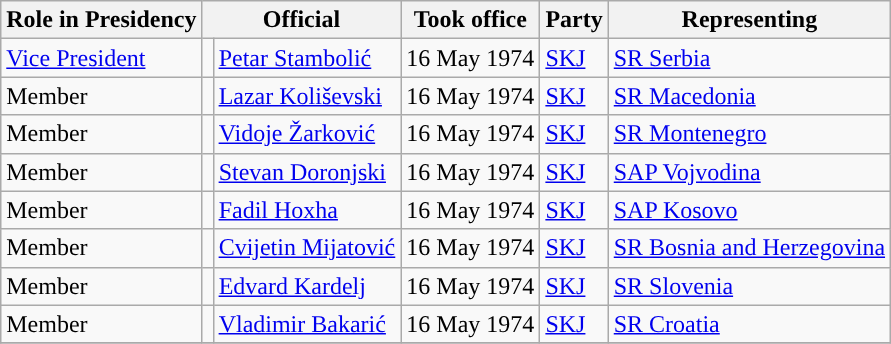<table class="wikitable">
<tr>
<th style="text-align: center;">Role in Presidency</th>
<th colspan="2" style="text-align: center;">Official</th>
<th style="text-align: center;">Took office</th>
<th style="text-align: center;">Party</th>
<th style="text-align: center;">Representing</th>
</tr>
<tr>
<td><a href='#'>Vice President</a></td>
<td style="background:"></td>
<td><a href='#'>Petar Stambolić</a></td>
<td>16 May 1974</td>
<td><a href='#'>SKJ</a></td>
<td><a href='#'>SR Serbia</a></td>
</tr>
<tr>
<td>Member</td>
<td style="background:"></td>
<td><a href='#'>Lazar Koliševski</a></td>
<td>16 May 1974</td>
<td><a href='#'>SKJ</a></td>
<td><a href='#'>SR Macedonia</a></td>
</tr>
<tr>
<td>Member</td>
<td style="background:"></td>
<td><a href='#'>Vidoje Žarković</a></td>
<td>16 May 1974</td>
<td><a href='#'>SKJ</a></td>
<td><a href='#'>SR Montenegro</a></td>
</tr>
<tr>
<td>Member</td>
<td style="background:"></td>
<td><a href='#'>Stevan Doronjski</a></td>
<td>16 May 1974</td>
<td><a href='#'>SKJ</a></td>
<td><a href='#'>SAP Vojvodina</a></td>
</tr>
<tr>
<td>Member</td>
<td style="background:"></td>
<td><a href='#'>Fadil Hoxha</a></td>
<td>16 May 1974</td>
<td><a href='#'>SKJ</a></td>
<td><a href='#'>SAP Kosovo</a></td>
</tr>
<tr>
<td>Member</td>
<td style="background:"></td>
<td><a href='#'>Cvijetin Mijatović</a></td>
<td>16 May 1974</td>
<td><a href='#'>SKJ</a></td>
<td><a href='#'>SR Bosnia and Herzegovina</a></td>
</tr>
<tr>
<td>Member</td>
<td style="background:"></td>
<td><a href='#'>Edvard Kardelj</a></td>
<td>16 May 1974</td>
<td><a href='#'>SKJ</a></td>
<td><a href='#'>SR Slovenia</a></td>
</tr>
<tr>
<td>Member</td>
<td style="background:"></td>
<td><a href='#'>Vladimir Bakarić</a></td>
<td>16 May 1974</td>
<td><a href='#'>SKJ</a></td>
<td><a href='#'>SR Croatia</a></td>
</tr>
<tr>
</tr>
</table>
